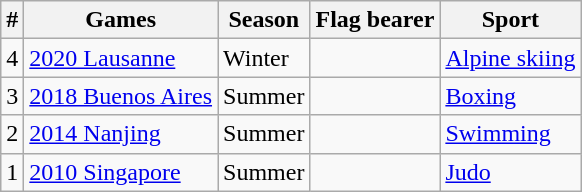<table class="wikitable sortable">
<tr>
<th>#</th>
<th>Games</th>
<th>Season</th>
<th>Flag bearer</th>
<th>Sport</th>
</tr>
<tr>
<td>4</td>
<td><a href='#'>2020 Lausanne</a></td>
<td>Winter</td>
<td></td>
<td><a href='#'>Alpine skiing</a></td>
</tr>
<tr>
<td>3</td>
<td><a href='#'>2018 Buenos Aires</a></td>
<td>Summer</td>
<td></td>
<td><a href='#'>Boxing</a></td>
</tr>
<tr>
<td>2</td>
<td><a href='#'>2014 Nanjing</a></td>
<td>Summer</td>
<td></td>
<td><a href='#'>Swimming</a></td>
</tr>
<tr>
<td>1</td>
<td><a href='#'>2010 Singapore</a></td>
<td>Summer</td>
<td></td>
<td><a href='#'>Judo</a></td>
</tr>
</table>
